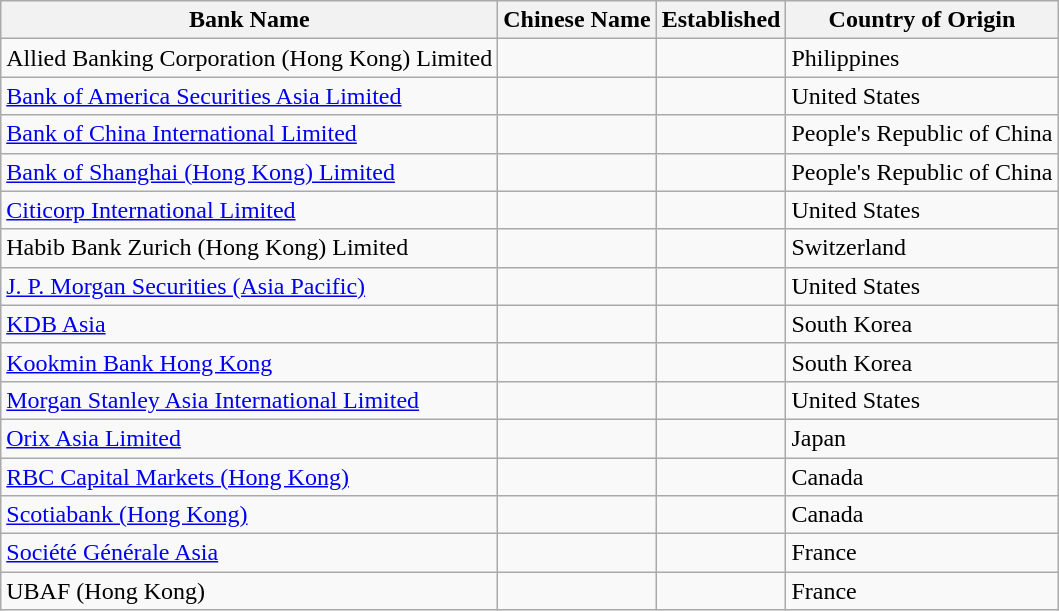<table class="wikitable sortable">
<tr>
<th scope="col">Bank Name</th>
<th scope="col">Chinese Name</th>
<th scope="col">Established</th>
<th scope="col">Country of Origin</th>
</tr>
<tr>
<td>Allied Banking Corporation (Hong Kong) Limited</td>
<td></td>
<td></td>
<td> Philippines</td>
</tr>
<tr>
<td><a href='#'>Bank of America Securities Asia Limited</a></td>
<td></td>
<td></td>
<td> United States</td>
</tr>
<tr>
<td><a href='#'>Bank of China International Limited</a></td>
<td></td>
<td></td>
<td> People's Republic of China</td>
</tr>
<tr>
<td><a href='#'>Bank of Shanghai (Hong Kong) Limited</a></td>
<td></td>
<td></td>
<td>  People's Republic of China</td>
</tr>
<tr>
<td><a href='#'>Citicorp International Limited</a></td>
<td></td>
<td></td>
<td> United States</td>
</tr>
<tr>
<td>Habib Bank Zurich (Hong Kong) Limited</td>
<td></td>
<td></td>
<td>  Switzerland</td>
</tr>
<tr>
<td><a href='#'>J. P. Morgan Securities (Asia Pacific)</a></td>
<td></td>
<td></td>
<td> United States</td>
</tr>
<tr>
<td><a href='#'>KDB Asia</a></td>
<td></td>
<td></td>
<td> South Korea</td>
</tr>
<tr>
<td><a href='#'>Kookmin Bank Hong Kong</a></td>
<td></td>
<td></td>
<td> South Korea</td>
</tr>
<tr>
<td><a href='#'>Morgan Stanley Asia International Limited</a></td>
<td></td>
<td></td>
<td> United States</td>
</tr>
<tr>
<td><a href='#'>Orix Asia Limited</a></td>
<td></td>
<td></td>
<td> Japan</td>
</tr>
<tr>
<td><a href='#'>RBC Capital Markets (Hong Kong)</a></td>
<td></td>
<td></td>
<td> Canada</td>
</tr>
<tr>
<td><a href='#'>Scotiabank (Hong Kong)</a></td>
<td></td>
<td></td>
<td>  Canada</td>
</tr>
<tr>
<td><a href='#'>Société Générale Asia</a></td>
<td></td>
<td></td>
<td> France</td>
</tr>
<tr>
<td>UBAF (Hong Kong)</td>
<td></td>
<td></td>
<td> France</td>
</tr>
</table>
